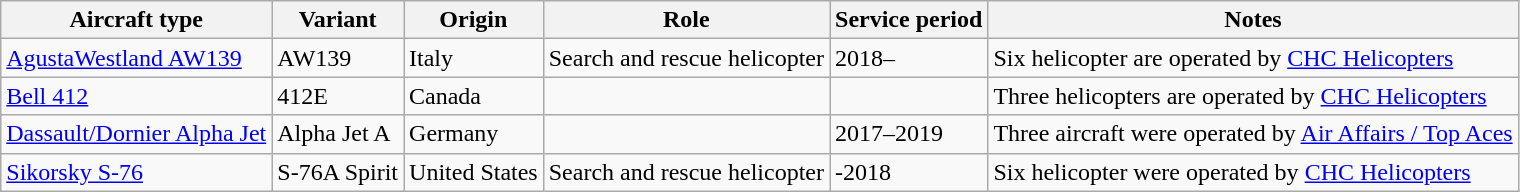<table class="wikitable sortable">
<tr>
<th>Aircraft type</th>
<th>Variant</th>
<th>Origin</th>
<th>Role</th>
<th>Service period</th>
<th>Notes</th>
</tr>
<tr>
<td><a href='#'>AgustaWestland AW139</a></td>
<td>AW139</td>
<td>Italy</td>
<td>Search and rescue helicopter</td>
<td>2018–</td>
<td>Six helicopter are operated by <a href='#'>CHC Helicopters</a></td>
</tr>
<tr>
<td><a href='#'>Bell 412</a></td>
<td>412E</td>
<td>Canada</td>
<td></td>
<td></td>
<td>Three helicopters are operated by <a href='#'>CHC Helicopters</a></td>
</tr>
<tr>
<td><a href='#'>Dassault/Dornier Alpha Jet</a></td>
<td>Alpha Jet A</td>
<td>Germany</td>
<td></td>
<td>2017–2019</td>
<td>Three aircraft were operated by <a href='#'>Air Affairs / Top Aces</a></td>
</tr>
<tr>
<td><a href='#'>Sikorsky S-76</a></td>
<td>S-76A Spirit</td>
<td>United States</td>
<td>Search and rescue helicopter</td>
<td>-2018</td>
<td>Six helicopter were operated by <a href='#'>CHC Helicopters</a></td>
</tr>
</table>
